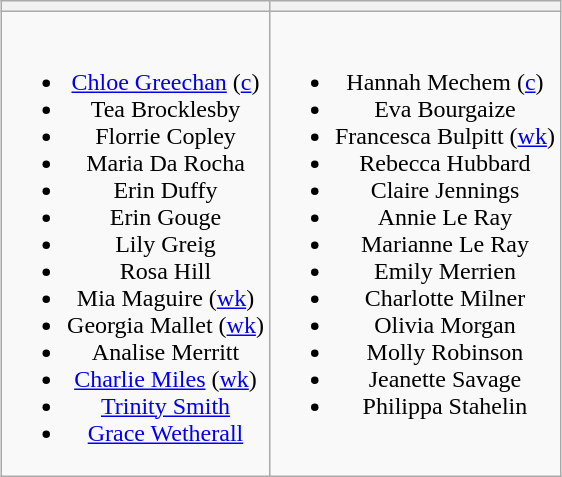<table class="wikitable" style="text-align:center; margin:0 auto">
<tr>
<th></th>
<th></th>
</tr>
<tr style="vertical-align:top">
<td><br><ul><li><a href='#'>Chloe Greechan</a> (<a href='#'>c</a>)</li><li>Tea Brocklesby</li><li>Florrie Copley</li><li>Maria Da Rocha</li><li>Erin Duffy</li><li>Erin Gouge</li><li>Lily Greig</li><li>Rosa Hill</li><li>Mia Maguire (<a href='#'>wk</a>)</li><li>Georgia Mallet (<a href='#'>wk</a>)</li><li>Analise Merritt</li><li><a href='#'>Charlie Miles</a> (<a href='#'>wk</a>)</li><li><a href='#'>Trinity Smith</a></li><li><a href='#'>Grace Wetherall</a></li></ul></td>
<td><br><ul><li>Hannah Mechem (<a href='#'>c</a>)</li><li>Eva Bourgaize</li><li>Francesca Bulpitt (<a href='#'>wk</a>)</li><li>Rebecca Hubbard</li><li>Claire Jennings</li><li>Annie Le Ray</li><li>Marianne Le Ray</li><li>Emily Merrien</li><li>Charlotte Milner</li><li>Olivia Morgan</li><li>Molly Robinson</li><li>Jeanette Savage</li><li>Philippa Stahelin</li></ul></td>
</tr>
</table>
